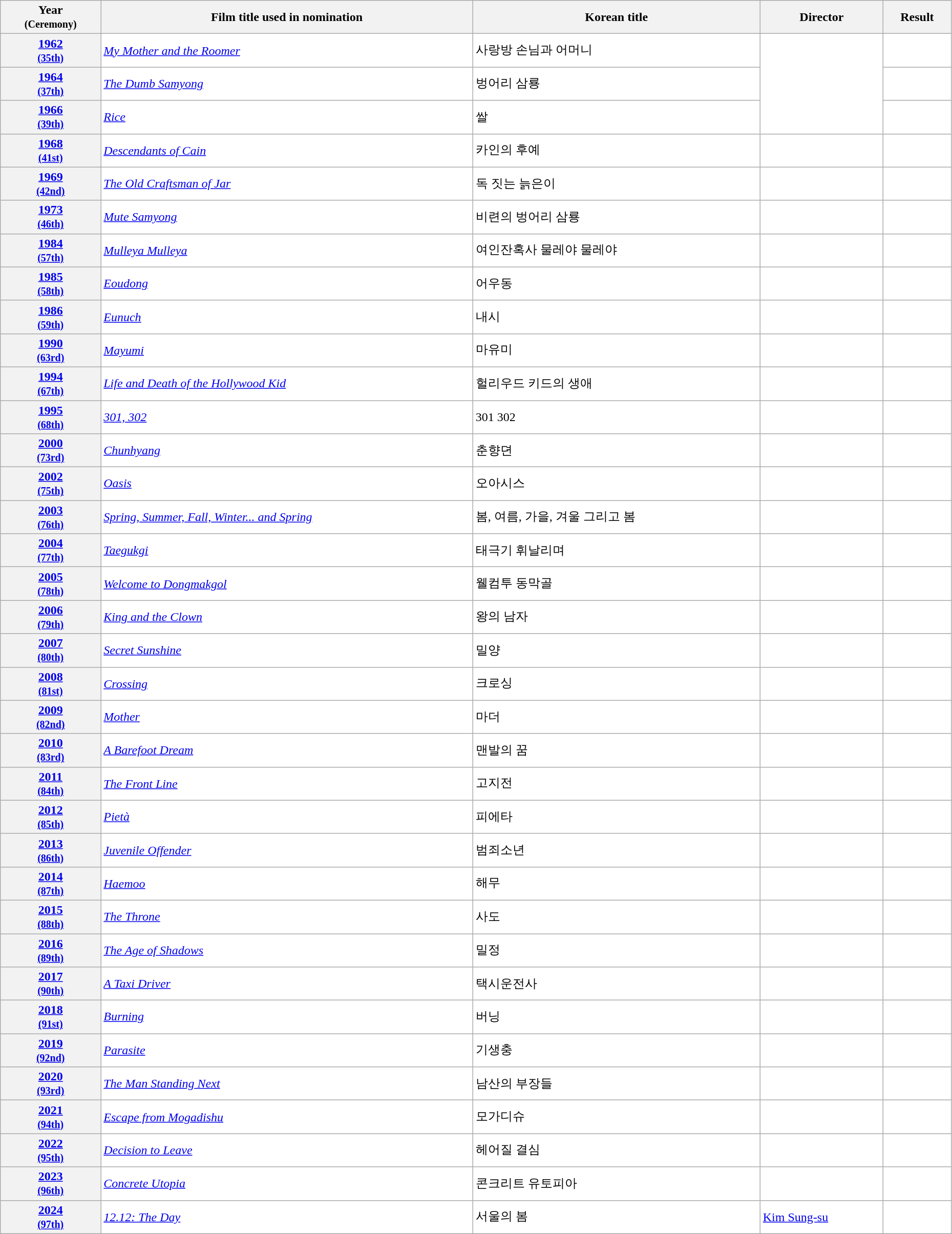<table class="wikitable sortable" width="98%" style="background:#ffffff;">
<tr>
<th>Year<br><small>(Ceremony)</small></th>
<th>Film title used in nomination</th>
<th>Korean title</th>
<th>Director</th>
<th>Result</th>
</tr>
<tr>
<th align="center"><a href='#'>1962</a><br><small><a href='#'>(35th)</a></small></th>
<td><em><a href='#'>My Mother and the Roomer</a></em></td>
<td>사랑방 손님과 어머니</td>
<td rowspan="3"></td>
<td></td>
</tr>
<tr>
<th align="center"><a href='#'>1964</a><br><small><a href='#'>(37th)</a></small></th>
<td><em><a href='#'>The Dumb Samyong</a></em></td>
<td>벙어리 삼룡</td>
<td></td>
</tr>
<tr>
<th align="center"><a href='#'>1966</a><br><small><a href='#'>(39th)</a></small></th>
<td><em><a href='#'>Rice</a></em></td>
<td>쌀</td>
<td></td>
</tr>
<tr>
<th align="center"><a href='#'>1968</a><br><small><a href='#'>(41st)</a></small></th>
<td><em><a href='#'>Descendants of Cain</a></em></td>
<td>카인의 후예</td>
<td></td>
<td></td>
</tr>
<tr>
<th align="center"><a href='#'>1969</a><br><small><a href='#'>(42nd)</a></small></th>
<td><em><a href='#'>The Old Craftsman of Jar</a></em></td>
<td>독 짓는 늙은이</td>
<td></td>
<td></td>
</tr>
<tr>
<th align="center"><a href='#'>1973</a><br><small><a href='#'>(46th)</a></small></th>
<td><em><a href='#'>Mute Samyong</a></em></td>
<td>비련의 벙어리 삼룡</td>
<td></td>
<td></td>
</tr>
<tr>
<th align="center"><a href='#'>1984</a><br><small><a href='#'>(57th)</a></small></th>
<td><em><a href='#'>Mulleya Mulleya</a></em></td>
<td>여인잔혹사 물레야 물레야</td>
<td></td>
<td></td>
</tr>
<tr>
<th align="center"><a href='#'>1985</a><br><small><a href='#'>(58th)</a></small></th>
<td><em><a href='#'>Eoudong</a></em></td>
<td>어우동</td>
<td></td>
<td></td>
</tr>
<tr>
<th align="center"><a href='#'>1986</a><br><small><a href='#'>(59th)</a></small></th>
<td><em><a href='#'>Eunuch</a></em></td>
<td>내시</td>
<td></td>
<td></td>
</tr>
<tr>
<th align="center"><a href='#'>1990</a><br><small><a href='#'>(63rd)</a></small></th>
<td><em><a href='#'>Mayumi</a></em></td>
<td>마유미</td>
<td></td>
<td></td>
</tr>
<tr>
<th align="center"><a href='#'>1994</a><br><small><a href='#'>(67th)</a></small></th>
<td><em><a href='#'>Life and Death of the Hollywood Kid</a></em></td>
<td>헐리우드 키드의 생애</td>
<td></td>
<td></td>
</tr>
<tr>
<th align="center"><a href='#'>1995</a><br><small><a href='#'>(68th)</a></small></th>
<td><em><a href='#'>301, 302</a></em></td>
<td>301 302</td>
<td></td>
<td></td>
</tr>
<tr>
<th align="center"><a href='#'>2000</a><br><small><a href='#'>(73rd)</a></small></th>
<td><em><a href='#'>Chunhyang</a></em></td>
<td>춘향뎐</td>
<td></td>
<td></td>
</tr>
<tr>
<th align="center"><a href='#'>2002</a><br><small><a href='#'>(75th)</a></small></th>
<td><em><a href='#'>Oasis</a></em></td>
<td>오아시스</td>
<td></td>
<td></td>
</tr>
<tr>
<th align="center"><a href='#'>2003</a><br><small><a href='#'>(76th)</a></small></th>
<td><em><a href='#'>Spring, Summer, Fall, Winter... and Spring</a></em></td>
<td>봄, 여름, 가을, 겨울 그리고 봄</td>
<td></td>
<td></td>
</tr>
<tr>
<th align="center"><a href='#'>2004</a><br><small><a href='#'>(77th)</a></small></th>
<td><em><a href='#'>Taegukgi</a></em></td>
<td>태극기 휘날리며</td>
<td></td>
<td></td>
</tr>
<tr>
<th align="center"><a href='#'>2005</a><br><small><a href='#'>(78th)</a></small></th>
<td><em><a href='#'>Welcome to Dongmakgol</a></em></td>
<td>웰컴투 동막골</td>
<td></td>
<td></td>
</tr>
<tr>
<th align="center"><a href='#'>2006</a><br><small><a href='#'>(79th)</a></small></th>
<td><em><a href='#'>King and the Clown</a></em></td>
<td>왕의 남자</td>
<td></td>
<td></td>
</tr>
<tr>
<th align="center"><a href='#'>2007</a><br><small><a href='#'>(80th)</a></small></th>
<td><em><a href='#'>Secret Sunshine</a></em></td>
<td>밀양</td>
<td></td>
<td></td>
</tr>
<tr>
<th align="center"><a href='#'>2008</a><br><small><a href='#'>(81st)</a></small></th>
<td><em><a href='#'>Crossing</a></em></td>
<td>크로싱</td>
<td></td>
<td></td>
</tr>
<tr>
<th align="center"><a href='#'>2009</a><br><small><a href='#'>(82nd)</a></small></th>
<td><em><a href='#'>Mother</a></em></td>
<td>마더</td>
<td></td>
<td></td>
</tr>
<tr>
<th align="center"><a href='#'>2010</a><br><small><a href='#'>(83rd)</a></small></th>
<td><em><a href='#'>A Barefoot Dream</a></em></td>
<td>맨발의 꿈</td>
<td></td>
<td></td>
</tr>
<tr>
<th align="center"><a href='#'>2011</a><br><small><a href='#'>(84th)</a></small></th>
<td><em><a href='#'>The Front Line</a></em></td>
<td>고지전</td>
<td></td>
<td></td>
</tr>
<tr>
<th align="center"><a href='#'>2012</a><br><small><a href='#'>(85th)</a></small></th>
<td><em><a href='#'>Pietà</a></em></td>
<td>피에타</td>
<td></td>
<td></td>
</tr>
<tr>
<th align="center"><a href='#'>2013</a><br><small><a href='#'>(86th)</a></small></th>
<td><em><a href='#'>Juvenile Offender</a></em></td>
<td>범죄소년</td>
<td></td>
<td></td>
</tr>
<tr>
<th align="center"><a href='#'>2014</a><br><small><a href='#'>(87th)</a></small></th>
<td><em><a href='#'>Haemoo</a></em></td>
<td>해무</td>
<td></td>
<td></td>
</tr>
<tr>
<th align="center"><a href='#'>2015</a><br><small><a href='#'>(88th)</a></small></th>
<td><em><a href='#'>The Throne</a></em></td>
<td>사도</td>
<td></td>
<td></td>
</tr>
<tr>
<th align="center"><a href='#'>2016</a><br><small><a href='#'>(89th)</a></small></th>
<td><em><a href='#'>The Age of Shadows</a></em></td>
<td>밀정</td>
<td></td>
<td></td>
</tr>
<tr>
<th align="center"><a href='#'>2017</a><br><small><a href='#'>(90th)</a></small></th>
<td><em><a href='#'>A Taxi Driver</a></em></td>
<td>택시운전사</td>
<td></td>
<td></td>
</tr>
<tr>
<th align="center"><a href='#'>2018</a><br><small><a href='#'>(91st)</a></small></th>
<td><em><a href='#'>Burning</a></em></td>
<td>버닝</td>
<td></td>
<td></td>
</tr>
<tr>
<th align="center"><a href='#'>2019</a><br><small><a href='#'>(92nd)</a></small></th>
<td><em><a href='#'>Parasite</a></em></td>
<td>기생충</td>
<td></td>
<td></td>
</tr>
<tr>
<th align="center"><a href='#'>2020</a><br><small><a href='#'>(93rd)</a></small></th>
<td><em><a href='#'>The Man Standing Next</a></em></td>
<td>남산의 부장들</td>
<td></td>
<td></td>
</tr>
<tr>
<th align="center"><a href='#'>2021</a><br><small><a href='#'>(94th)</a></small></th>
<td><em><a href='#'>Escape from Mogadishu</a></em></td>
<td>모가디슈</td>
<td></td>
<td></td>
</tr>
<tr>
<th align="center"><a href='#'>2022</a><br><small><a href='#'>(95th)</a></small></th>
<td><em><a href='#'>Decision to Leave</a></em></td>
<td>헤어질 결심</td>
<td></td>
<td></td>
</tr>
<tr>
<th align="center"><a href='#'>2023</a><br><small><a href='#'>(96th)</a></small></th>
<td><em><a href='#'>Concrete Utopia</a></em></td>
<td>콘크리트 유토피아</td>
<td></td>
<td></td>
</tr>
<tr>
<th align="center"><a href='#'>2024</a><br><small><a href='#'>(97th)</a></small></th>
<td><em><a href='#'>12.12: The Day</a></em></td>
<td>서울의 봄</td>
<td><a href='#'>Kim Sung-su</a></td>
<td></td>
</tr>
</table>
